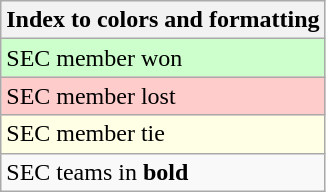<table class="wikitable">
<tr>
<th>Index to colors and formatting</th>
</tr>
<tr bgcolor=#ccffcc>
<td>SEC member won</td>
</tr>
<tr bgcolor=#ffcccc>
<td>SEC member lost</td>
</tr>
<tr bgcolor=#ffffe6>
<td>SEC member tie</td>
</tr>
<tr>
<td>SEC teams in <strong>bold</strong></td>
</tr>
</table>
